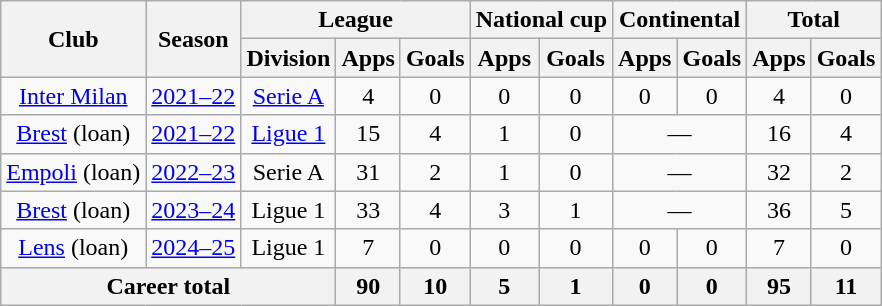<table class="wikitable" Style="text-align: center">
<tr>
<th rowspan="2">Club</th>
<th rowspan="2">Season</th>
<th colspan="3">League</th>
<th colspan="2">National cup</th>
<th colspan="2">Continental</th>
<th colspan="2">Total</th>
</tr>
<tr>
<th>Division</th>
<th>Apps</th>
<th>Goals</th>
<th>Apps</th>
<th>Goals</th>
<th>Apps</th>
<th>Goals</th>
<th>Apps</th>
<th>Goals</th>
</tr>
<tr>
<td><a href='#'>Inter Milan</a></td>
<td><a href='#'>2021–22</a></td>
<td><a href='#'>Serie A</a></td>
<td>4</td>
<td>0</td>
<td>0</td>
<td>0</td>
<td>0</td>
<td>0</td>
<td>4</td>
<td>0</td>
</tr>
<tr>
<td><a href='#'>Brest</a> (loan)</td>
<td><a href='#'>2021–22</a></td>
<td><a href='#'>Ligue 1</a></td>
<td>15</td>
<td>4</td>
<td>1</td>
<td>0</td>
<td colspan="2">—</td>
<td>16</td>
<td>4</td>
</tr>
<tr>
<td><a href='#'>Empoli</a> (loan)</td>
<td><a href='#'>2022–23</a></td>
<td>Serie A</td>
<td>31</td>
<td>2</td>
<td>1</td>
<td>0</td>
<td colspan="2">—</td>
<td>32</td>
<td>2</td>
</tr>
<tr>
<td><a href='#'>Brest</a> (loan)</td>
<td><a href='#'>2023–24</a></td>
<td>Ligue 1</td>
<td>33</td>
<td>4</td>
<td>3</td>
<td>1</td>
<td colspan="2">—</td>
<td>36</td>
<td>5</td>
</tr>
<tr>
<td><a href='#'>Lens</a> (loan)</td>
<td><a href='#'>2024–25</a></td>
<td>Ligue 1</td>
<td>7</td>
<td>0</td>
<td>0</td>
<td>0</td>
<td>0</td>
<td>0</td>
<td>7</td>
<td>0</td>
</tr>
<tr>
<th colspan="3">Career total</th>
<th>90</th>
<th>10</th>
<th>5</th>
<th>1</th>
<th>0</th>
<th>0</th>
<th>95</th>
<th>11</th>
</tr>
</table>
